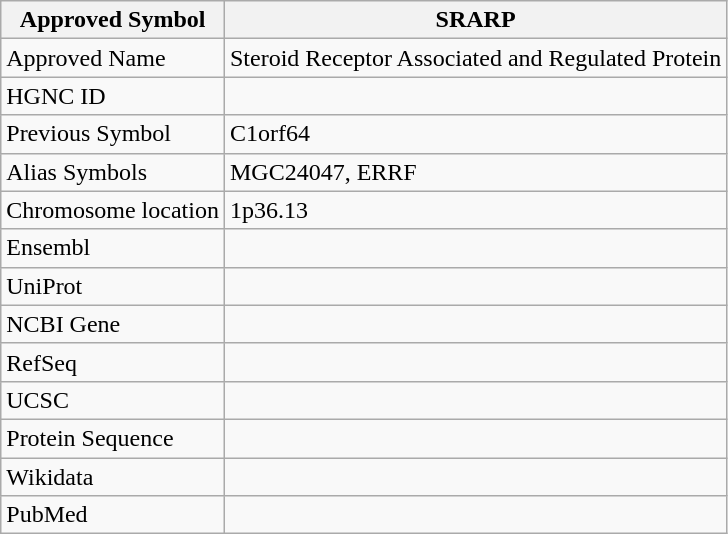<table class="wikitable">
<tr>
<th>Approved Symbol</th>
<th>SRARP</th>
</tr>
<tr>
<td>Approved Name</td>
<td>Steroid Receptor Associated and Regulated Protein</td>
</tr>
<tr>
<td>HGNC ID</td>
<td></td>
</tr>
<tr>
<td>Previous Symbol</td>
<td>C1orf64</td>
</tr>
<tr>
<td>Alias Symbols</td>
<td>MGC24047, ERRF</td>
</tr>
<tr>
<td>Chromosome location</td>
<td>1p36.13</td>
</tr>
<tr>
<td>Ensembl</td>
<td></td>
</tr>
<tr>
<td>UniProt</td>
<td></td>
</tr>
<tr>
<td>NCBI Gene</td>
<td></td>
</tr>
<tr>
<td>RefSeq</td>
<td></td>
</tr>
<tr>
<td>UCSC</td>
<td></td>
</tr>
<tr>
<td>Protein Sequence</td>
<td></td>
</tr>
<tr>
<td>Wikidata</td>
<td></td>
</tr>
<tr>
<td>PubMed</td>
<td></td>
</tr>
</table>
